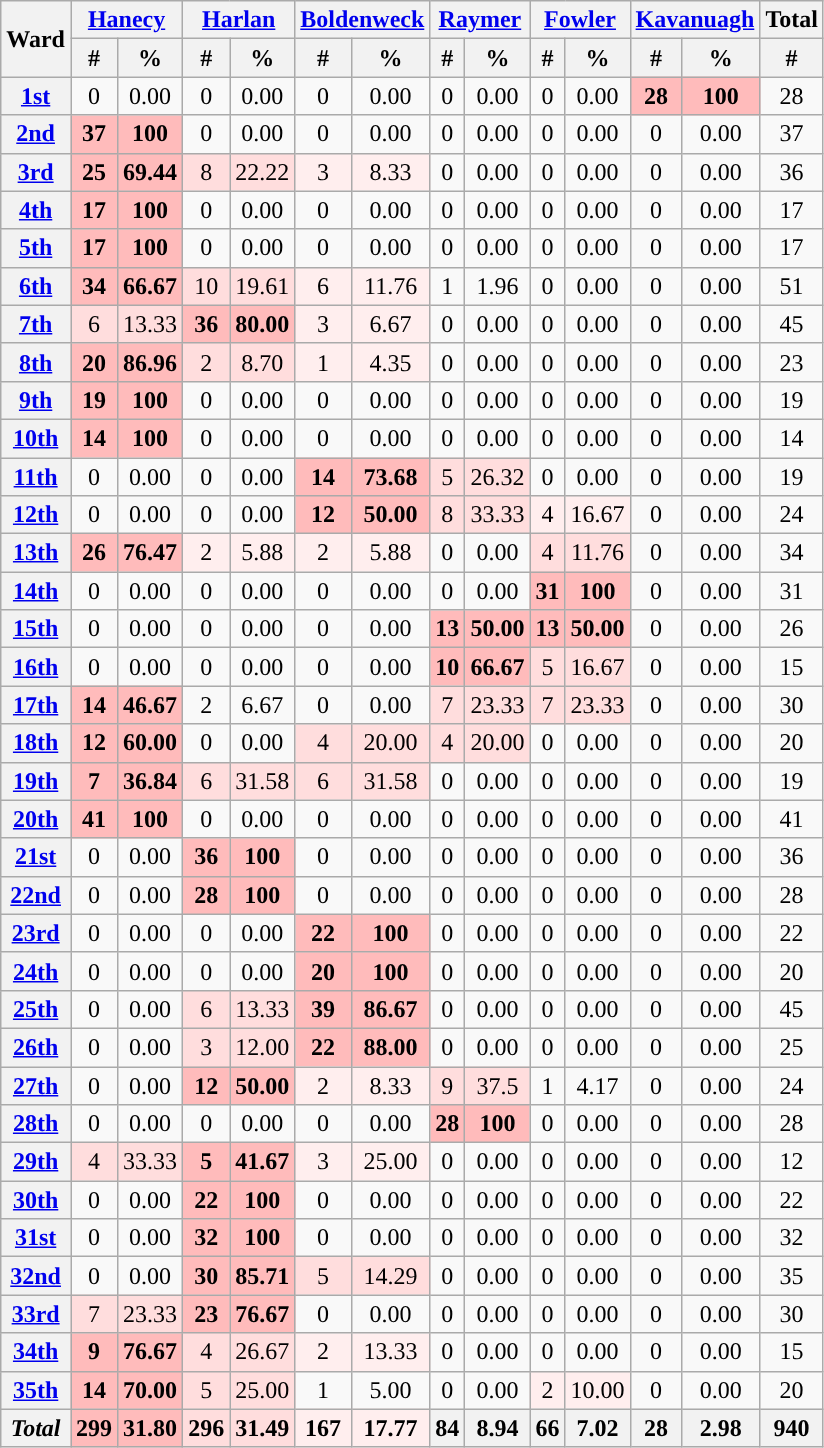<table class="wikitable mw-collapsible mw-collapsed" style="text-align: center">
<tr>
<th rowspan=2>Ward</th>
<th colspan=2><a href='#'>Hanecy</a></th>
<th colspan=2><a href='#'>Harlan</a></th>
<th colspan=2><a href='#'>Boldenweck</a></th>
<th colspan=2><a href='#'>Raymer</a></th>
<th colspan=2><a href='#'>Fowler</a></th>
<th colspan=2><a href='#'>Kavanuagh</a></th>
<th>Total</th>
</tr>
<tr>
<th>#</th>
<th>%</th>
<th>#</th>
<th>%</th>
<th>#</th>
<th>%</th>
<th>#</th>
<th>%</th>
<th>#</th>
<th>%</th>
<th>#</th>
<th>%</th>
<th>#</th>
</tr>
<tr>
<th><a href='#'>1st</a></th>
<td>0</td>
<td>0.00</td>
<td>0</td>
<td>0.00</td>
<td>0</td>
<td>0.00</td>
<td>0</td>
<td>0.00</td>
<td>0</td>
<td>0.00</td>
<td style="background:#fbb;"><strong>28</strong></td>
<td style="background:#fbb;"><strong>100</strong></td>
<td>28</td>
</tr>
<tr>
<th><a href='#'>2nd</a></th>
<td style="background:#fbb;"><strong>37</strong></td>
<td style="background:#fbb;"><strong>100</strong></td>
<td>0</td>
<td>0.00</td>
<td>0</td>
<td>0.00</td>
<td>0</td>
<td>0.00</td>
<td>0</td>
<td>0.00</td>
<td>0</td>
<td>0.00</td>
<td>37</td>
</tr>
<tr>
<th><a href='#'>3rd</a></th>
<td style="background:#fbb;"><strong>25</strong></td>
<td style="background:#fbb;"><strong>69.44</strong></td>
<td style="background:#fdd;">8</td>
<td style="background:#fdd;">22.22</td>
<td style="background:#fee;">3</td>
<td style="background:#fee;">8.33</td>
<td>0</td>
<td>0.00</td>
<td>0</td>
<td>0.00</td>
<td>0</td>
<td>0.00</td>
<td>36</td>
</tr>
<tr>
<th><a href='#'>4th</a></th>
<td style="background:#fbb;"><strong>17</strong></td>
<td style="background:#fbb;"><strong>100</strong></td>
<td>0</td>
<td>0.00</td>
<td>0</td>
<td>0.00</td>
<td>0</td>
<td>0.00</td>
<td>0</td>
<td>0.00</td>
<td>0</td>
<td>0.00</td>
<td>17</td>
</tr>
<tr>
<th><a href='#'>5th</a></th>
<td style="background:#fbb;"><strong>17</strong></td>
<td style="background:#fbb;"><strong>100</strong></td>
<td>0</td>
<td>0.00</td>
<td>0</td>
<td>0.00</td>
<td>0</td>
<td>0.00</td>
<td>0</td>
<td>0.00</td>
<td>0</td>
<td>0.00</td>
<td>17</td>
</tr>
<tr>
<th><a href='#'>6th</a></th>
<td style="background:#fbb;"><strong>34</strong></td>
<td style="background:#fbb;"><strong>66.67</strong></td>
<td style="background:#fdd;">10</td>
<td style="background:#fdd;">19.61</td>
<td style="background:#fee;">6</td>
<td style="background:#fee;">11.76</td>
<td>1</td>
<td>1.96</td>
<td>0</td>
<td>0.00</td>
<td>0</td>
<td>0.00</td>
<td>51</td>
</tr>
<tr>
<th><a href='#'>7th</a></th>
<td style="background:#fdd;">6</td>
<td style="background:#fdd;">13.33</td>
<td style="background:#fbb;"><strong>36</strong></td>
<td style="background:#fbb;"><strong>80.00</strong></td>
<td style="background:#fee;">3</td>
<td style="background:#fee;">6.67</td>
<td>0</td>
<td>0.00</td>
<td>0</td>
<td>0.00</td>
<td>0</td>
<td>0.00</td>
<td>45</td>
</tr>
<tr>
<th><a href='#'>8th</a></th>
<td style="background:#fbb;"><strong>20</strong></td>
<td style="background:#fbb;"><strong>86.96</strong></td>
<td style="background:#fdd;">2</td>
<td style="background:#fdd;">8.70</td>
<td style="background:#fee;">1</td>
<td style="background:#fee;">4.35</td>
<td>0</td>
<td>0.00</td>
<td>0</td>
<td>0.00</td>
<td>0</td>
<td>0.00</td>
<td>23</td>
</tr>
<tr>
<th><a href='#'>9th</a></th>
<td style="background:#fbb;"><strong>19</strong></td>
<td style="background:#fbb;"><strong>100</strong></td>
<td>0</td>
<td>0.00</td>
<td>0</td>
<td>0.00</td>
<td>0</td>
<td>0.00</td>
<td>0</td>
<td>0.00</td>
<td>0</td>
<td>0.00</td>
<td>19</td>
</tr>
<tr>
<th><a href='#'>10th</a></th>
<td style="background:#fbb;"><strong>14</strong></td>
<td style="background:#fbb;"><strong>100</strong></td>
<td>0</td>
<td>0.00</td>
<td>0</td>
<td>0.00</td>
<td>0</td>
<td>0.00</td>
<td>0</td>
<td>0.00</td>
<td>0</td>
<td>0.00</td>
<td>14</td>
</tr>
<tr>
<th><a href='#'>11th</a></th>
<td>0</td>
<td>0.00</td>
<td>0</td>
<td>0.00</td>
<td style="background:#fbb;"><strong>14</strong></td>
<td style="background:#fbb;"><strong>73.68</strong></td>
<td style="background:#fdd;">5</td>
<td style="background:#fdd;">26.32</td>
<td>0</td>
<td>0.00</td>
<td>0</td>
<td>0.00</td>
<td>19</td>
</tr>
<tr>
<th><a href='#'>12th</a></th>
<td>0</td>
<td>0.00</td>
<td>0</td>
<td>0.00</td>
<td style="background:#fbb;"><strong>12</strong></td>
<td style="background:#fbb;"><strong>50.00</strong></td>
<td style="background:#fdd;">8</td>
<td style="background:#fdd;">33.33</td>
<td style="background:#fee;">4</td>
<td style="background:#fee;">16.67</td>
<td>0</td>
<td>0.00</td>
<td>24</td>
</tr>
<tr>
<th><a href='#'>13th</a></th>
<td style="background:#fbb;"><strong>26</strong></td>
<td style="background:#fbb;"><strong>76.47</strong></td>
<td style="background:#fee;">2</td>
<td style="background:#fee;">5.88</td>
<td style="background:#fee;">2</td>
<td style="background:#fee;">5.88</td>
<td>0</td>
<td>0.00</td>
<td style="background:#fdd;">4</td>
<td style="background:#fdd;">11.76</td>
<td>0</td>
<td>0.00</td>
<td>34</td>
</tr>
<tr>
<th><a href='#'>14th</a></th>
<td>0</td>
<td>0.00</td>
<td>0</td>
<td>0.00</td>
<td>0</td>
<td>0.00</td>
<td>0</td>
<td>0.00</td>
<td style="background:#fbb;"><strong>31</strong></td>
<td style="background:#fbb;"><strong>100</strong></td>
<td>0</td>
<td>0.00</td>
<td>31</td>
</tr>
<tr>
<th><a href='#'>15th</a></th>
<td>0</td>
<td>0.00</td>
<td>0</td>
<td>0.00</td>
<td>0</td>
<td>0.00</td>
<td style="background:#fbb;"><strong>13</strong></td>
<td style="background:#fbb;"><strong>50.00</strong></td>
<td style="background:#fbb;"><strong>13</strong></td>
<td style="background:#fbb;"><strong>50.00</strong></td>
<td>0</td>
<td>0.00</td>
<td>26</td>
</tr>
<tr>
<th><a href='#'>16th</a></th>
<td>0</td>
<td>0.00</td>
<td>0</td>
<td>0.00</td>
<td>0</td>
<td>0.00</td>
<td style="background:#fbb;"><strong>10 </strong></td>
<td style="background:#fbb;"><strong>66.67</strong></td>
<td style="background:#fdd;">5</td>
<td style="background:#fdd;">16.67</td>
<td>0</td>
<td>0.00</td>
<td>15</td>
</tr>
<tr>
<th><a href='#'>17th</a></th>
<td style="background:#fbb;"><strong>14</strong></td>
<td style="background:#fbb;"><strong>46.67</strong></td>
<td>2</td>
<td>6.67</td>
<td>0</td>
<td>0.00</td>
<td style="background:#fdd;">7</td>
<td style="background:#fdd;">23.33</td>
<td style="background:#fdd;">7</td>
<td style="background:#fdd;">23.33</td>
<td>0</td>
<td>0.00</td>
<td>30</td>
</tr>
<tr>
<th><a href='#'>18th</a></th>
<td style="background:#fbb;"><strong>12</strong></td>
<td style="background:#fbb;"><strong>60.00</strong></td>
<td>0</td>
<td>0.00</td>
<td style="background:#fdd;">4</td>
<td style="background:#fdd;">20.00</td>
<td style="background:#fdd;">4</td>
<td style="background:#fdd;">20.00</td>
<td>0</td>
<td>0.00</td>
<td>0</td>
<td>0.00</td>
<td>20</td>
</tr>
<tr>
<th><a href='#'>19th</a></th>
<td style="background:#fbb;"><strong>7</strong></td>
<td style="background:#fbb;"><strong>36.84</strong></td>
<td style="background:#fdd;">6</td>
<td style="background:#fdd;">31.58</td>
<td style="background:#fdd;">6</td>
<td style="background:#fdd;">31.58</td>
<td>0</td>
<td>0.00</td>
<td>0</td>
<td>0.00</td>
<td>0</td>
<td>0.00</td>
<td>19</td>
</tr>
<tr>
<th><a href='#'>20th</a></th>
<td style="background:#fbb;"><strong>41</strong></td>
<td style="background:#fbb;"><strong>100</strong></td>
<td>0</td>
<td>0.00</td>
<td>0</td>
<td>0.00</td>
<td>0</td>
<td>0.00</td>
<td>0</td>
<td>0.00</td>
<td>0</td>
<td>0.00</td>
<td>41</td>
</tr>
<tr>
<th><a href='#'>21st</a></th>
<td>0</td>
<td>0.00</td>
<td style="background:#fbb;"><strong>36</strong></td>
<td style="background:#fbb;"><strong>100</strong></td>
<td>0</td>
<td>0.00</td>
<td>0</td>
<td>0.00</td>
<td>0</td>
<td>0.00</td>
<td>0</td>
<td>0.00</td>
<td>36</td>
</tr>
<tr>
<th><a href='#'>22nd</a></th>
<td>0</td>
<td>0.00</td>
<td style="background:#fbb;"><strong>28</strong></td>
<td style="background:#fbb;"><strong>100</strong></td>
<td>0</td>
<td>0.00</td>
<td>0</td>
<td>0.00</td>
<td>0</td>
<td>0.00</td>
<td>0</td>
<td>0.00</td>
<td>28</td>
</tr>
<tr>
<th><a href='#'>23rd</a></th>
<td>0</td>
<td>0.00</td>
<td>0</td>
<td>0.00</td>
<td style="background:#fbb;"><strong>22</strong></td>
<td style="background:#fbb;"><strong>100</strong></td>
<td>0</td>
<td>0.00</td>
<td>0</td>
<td>0.00</td>
<td>0</td>
<td>0.00</td>
<td>22</td>
</tr>
<tr>
<th><a href='#'>24th</a></th>
<td>0</td>
<td>0.00</td>
<td>0</td>
<td>0.00</td>
<td style="background:#fbb;"><strong>20</strong></td>
<td style="background:#fbb;"><strong>100</strong></td>
<td>0</td>
<td>0.00</td>
<td>0</td>
<td>0.00</td>
<td>0</td>
<td>0.00</td>
<td>20</td>
</tr>
<tr>
<th><a href='#'>25th</a></th>
<td>0</td>
<td>0.00</td>
<td style="background:#fdd;">6</td>
<td style="background:#fdd;">13.33</td>
<td style="background:#fbb;"><strong>39</strong></td>
<td style="background:#fbb;"><strong>86.67</strong></td>
<td>0</td>
<td>0.00</td>
<td>0</td>
<td>0.00</td>
<td>0</td>
<td>0.00</td>
<td>45</td>
</tr>
<tr>
<th><a href='#'>26th</a></th>
<td>0</td>
<td>0.00</td>
<td style="background:#fdd;">3</td>
<td style="background:#fdd;">12.00</td>
<td style="background:#fbb;"><strong>22</strong></td>
<td style="background:#fbb;"><strong>88.00</strong></td>
<td>0</td>
<td>0.00</td>
<td>0</td>
<td>0.00</td>
<td>0</td>
<td>0.00</td>
<td>25</td>
</tr>
<tr>
<th><a href='#'>27th</a></th>
<td>0</td>
<td>0.00</td>
<td style="background:#fbb;"><strong>12</strong></td>
<td style="background:#fbb;"><strong>50.00</strong></td>
<td style="background:#fee;">2</td>
<td style="background:#fee;">8.33</td>
<td style="background:#fdd;">9</td>
<td style="background:#fdd;">37.5</td>
<td>1</td>
<td>4.17</td>
<td>0</td>
<td>0.00</td>
<td>24</td>
</tr>
<tr>
<th><a href='#'>28th</a></th>
<td>0</td>
<td>0.00</td>
<td>0</td>
<td>0.00</td>
<td>0</td>
<td>0.00</td>
<td style="background:#fbb;"><strong>28</strong></td>
<td style="background:#fbb;"><strong>100</strong></td>
<td>0</td>
<td>0.00</td>
<td>0</td>
<td>0.00</td>
<td>28</td>
</tr>
<tr>
<th><a href='#'>29th</a></th>
<td style="background:#fdd;">4</td>
<td style="background:#fdd;">33.33</td>
<td style="background:#fbb;"><strong>5</strong></td>
<td style="background:#fbb;"><strong>41.67</strong></td>
<td style="background:#fee;">3</td>
<td style="background:#fee;">25.00</td>
<td>0</td>
<td>0.00</td>
<td>0</td>
<td>0.00</td>
<td>0</td>
<td>0.00</td>
<td>12</td>
</tr>
<tr>
<th><a href='#'>30th</a></th>
<td>0</td>
<td>0.00</td>
<td style="background:#fbb;"><strong>22</strong></td>
<td style="background:#fbb;"><strong>100</strong></td>
<td>0</td>
<td>0.00</td>
<td>0</td>
<td>0.00</td>
<td>0</td>
<td>0.00</td>
<td>0</td>
<td>0.00</td>
<td>22</td>
</tr>
<tr>
<th><a href='#'>31st</a></th>
<td>0</td>
<td>0.00</td>
<td style="background:#fbb;"><strong>32</strong></td>
<td style="background:#fbb;"><strong>100</strong></td>
<td>0</td>
<td>0.00</td>
<td>0</td>
<td>0.00</td>
<td>0</td>
<td>0.00</td>
<td>0</td>
<td>0.00</td>
<td>32</td>
</tr>
<tr>
<th><a href='#'>32nd</a></th>
<td>0</td>
<td>0.00</td>
<td style="background:#fbb;"><strong>30</strong></td>
<td style="background:#fbb;"><strong>85.71</strong></td>
<td style="background:#fdd;">5</td>
<td style="background:#fdd;">14.29</td>
<td>0</td>
<td>0.00</td>
<td>0</td>
<td>0.00</td>
<td>0</td>
<td>0.00</td>
<td>35</td>
</tr>
<tr>
<th><a href='#'>33rd</a></th>
<td style="background:#fdd;">7</td>
<td style="background:#fdd;">23.33</td>
<td style="background:#fbb;"><strong>23</strong></td>
<td style="background:#fbb;"><strong>76.67</strong></td>
<td>0</td>
<td>0.00</td>
<td>0</td>
<td>0.00</td>
<td>0</td>
<td>0.00</td>
<td>0</td>
<td>0.00</td>
<td>30</td>
</tr>
<tr>
<th><a href='#'>34th</a></th>
<td style="background:#fbb;"><strong>9</strong></td>
<td style="background:#fbb;"><strong>76.67</strong></td>
<td style="background:#fdd;">4</td>
<td style="background:#fdd;">26.67</td>
<td style="background:#fee;">2</td>
<td style="background:#fee;">13.33</td>
<td>0</td>
<td>0.00</td>
<td>0</td>
<td>0.00</td>
<td>0</td>
<td>0.00</td>
<td>15</td>
</tr>
<tr>
<th><a href='#'>35th</a></th>
<td style="background:#fbb;"><strong>14</strong></td>
<td style="background:#fbb;"><strong>70.00</strong></td>
<td style="background:#fdd;">5</td>
<td style="background:#fdd;">25.00</td>
<td>1</td>
<td>5.00</td>
<td>0</td>
<td>0.00</td>
<td style="background:#fee;">2</td>
<td style="background:#fee;">10.00</td>
<td>0</td>
<td>0.00</td>
<td>20</td>
</tr>
<tr>
<th><em>Total</em></th>
<th style="background:#fbb;">299</th>
<th style="background:#fbb;">31.80</th>
<th style="background:#fdd;">296</th>
<th style="background:#fdd;">31.49</th>
<th style="background:#fee;">167</th>
<th style="background:#fee;">17.77</th>
<th>84</th>
<th>8.94</th>
<th>66</th>
<th>7.02</th>
<th>28</th>
<th>2.98</th>
<th>940</th>
</tr>
</table>
